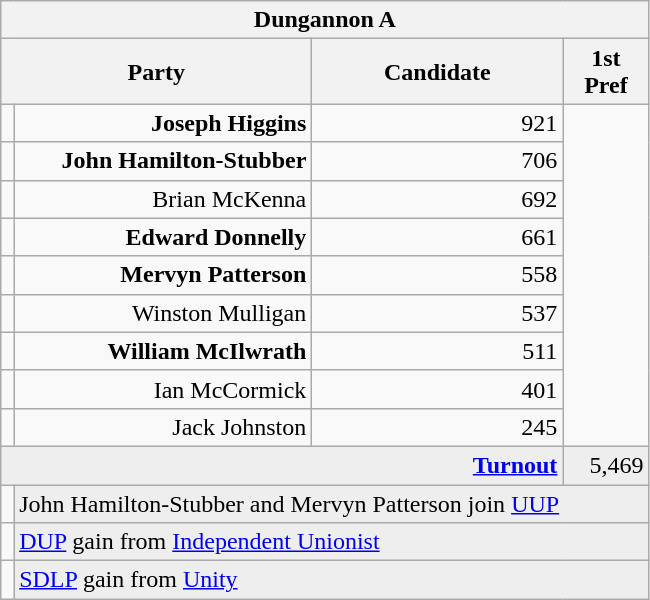<table class="wikitable">
<tr>
<th colspan="4" align="center">Dungannon A</th>
</tr>
<tr>
<th colspan="2" align="center" width=200>Party</th>
<th width=160>Candidate</th>
<th width=50>1st Pref</th>
</tr>
<tr>
<td></td>
<td align="right"><strong>Joseph Higgins</strong></td>
<td align="right">921</td>
</tr>
<tr>
<td></td>
<td align="right"><strong>John Hamilton-Stubber</strong></td>
<td align="right">706</td>
</tr>
<tr>
<td></td>
<td align="right">Brian McKenna</td>
<td align="right">692</td>
</tr>
<tr>
<td></td>
<td align="right"><strong>Edward Donnelly</strong></td>
<td align="right">661</td>
</tr>
<tr>
<td></td>
<td align="right"><strong>Mervyn Patterson</strong></td>
<td align="right">558</td>
</tr>
<tr>
<td></td>
<td align="right">Winston Mulligan</td>
<td align="right">537</td>
</tr>
<tr>
<td></td>
<td align="right"><strong>William McIlwrath</strong></td>
<td align="right">511</td>
</tr>
<tr>
<td></td>
<td align="right">Ian McCormick</td>
<td align="right">401</td>
</tr>
<tr>
<td></td>
<td align="right">Jack Johnston</td>
<td align="right">245</td>
</tr>
<tr bgcolor="EEEEEE">
<td colspan=3 align="right"><strong><a href='#'>Turnout</a></strong></td>
<td align="right">5,469</td>
</tr>
<tr>
<td bgcolor=></td>
<td colspan=3 bgcolor="EEEEEE">John Hamilton-Stubber and Mervyn Patterson join <a href='#'>UUP</a></td>
</tr>
<tr>
<td bgcolor=></td>
<td colspan=3 bgcolor="EEEEEE"><a href='#'>DUP</a> gain from <a href='#'>Independent Unionist</a></td>
</tr>
<tr>
<td bgcolor=></td>
<td colspan=3 bgcolor="EEEEEE"><a href='#'>SDLP</a> gain from <a href='#'>Unity</a></td>
</tr>
</table>
